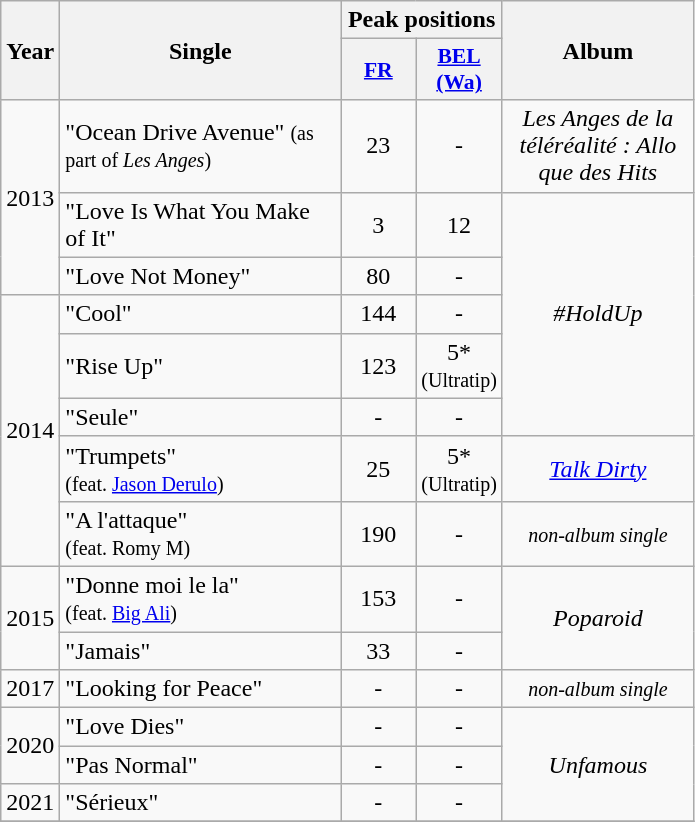<table class="wikitable">
<tr>
<th align="center" rowspan="2" width="10">Year</th>
<th align="center" rowspan="2" width="180">Single</th>
<th align="center" colspan="2" width="30">Peak positions</th>
<th align="center" rowspan="2" width="120">Album</th>
</tr>
<tr>
<th scope="col" style="width:3em;font-size:90%;"><a href='#'>FR</a><br></th>
<th scope="col" style="width:3em;font-size:90%;"><a href='#'>BEL <br>(Wa)</a><br></th>
</tr>
<tr>
<td align="center" rowspan="3">2013</td>
<td>"Ocean Drive Avenue" <small>(as part of <em>Les Anges</em>)</small></td>
<td align="center">23</td>
<td align="center">-</td>
<td align="center" rowspan="1"><em>Les Anges de la téléréalité : Allo que des Hits</em></td>
</tr>
<tr>
<td>"Love Is What You Make of It"</td>
<td align="center">3</td>
<td align="center">12</td>
<td align="center" rowspan="5"><em>#HoldUp</em></td>
</tr>
<tr>
<td>"Love Not Money"</td>
<td align="center">80</td>
<td align="center">-</td>
</tr>
<tr>
<td align="center" rowspan="5">2014</td>
<td>"Cool"</td>
<td align="center">144</td>
<td align="center">-</td>
</tr>
<tr>
<td>"Rise Up"</td>
<td align="center">123</td>
<td align="center">5*<br><small>(Ultratip)</small></td>
</tr>
<tr>
<td>"Seule"</td>
<td align="center">-</td>
<td align="center">-</td>
</tr>
<tr>
<td>"Trumpets" <br><small>(feat. <a href='#'>Jason Derulo</a>)</small></td>
<td align="center">25</td>
<td align="center">5*<br><small>(Ultratip)</small></td>
<td align="center" rowspan="1"><em><a href='#'>Talk Dirty</a></em></td>
</tr>
<tr>
<td>"A l'attaque" <br><small>(feat. Romy M)</small></td>
<td align="center">190</td>
<td align="center">-</td>
<td align="center" rowspan="1"><em><small>non-album single</small></em></td>
</tr>
<tr>
<td align="center" rowspan="2">2015</td>
<td>"Donne moi le la" <br><small>(feat. <a href='#'>Big Ali</a>)</small></td>
<td align="center">153</td>
<td align="center">-</td>
<td align="center" rowspan="2"><em>Poparoid</em></td>
</tr>
<tr>
<td>"Jamais"</td>
<td align="center">33</td>
<td align="center">-</td>
</tr>
<tr>
<td align="center" rowspan="1">2017</td>
<td>"Looking for Peace"</td>
<td align="center">-</td>
<td align="center">-</td>
<td align="center" rowspan="1"><em><small>non-album single</small></em></td>
</tr>
<tr>
<td align="center" rowspan="2">2020</td>
<td>"Love Dies"</td>
<td align="center">-</td>
<td align="center">-</td>
<td align="center" rowspan="3"><em>Unfamous</em></td>
</tr>
<tr>
<td>"Pas Normal"</td>
<td align="center">-</td>
<td align="center">-</td>
</tr>
<tr>
<td align="center" rowspan="1">2021</td>
<td>"Sérieux"</td>
<td align="center">-</td>
<td align="center">-</td>
</tr>
<tr>
</tr>
</table>
